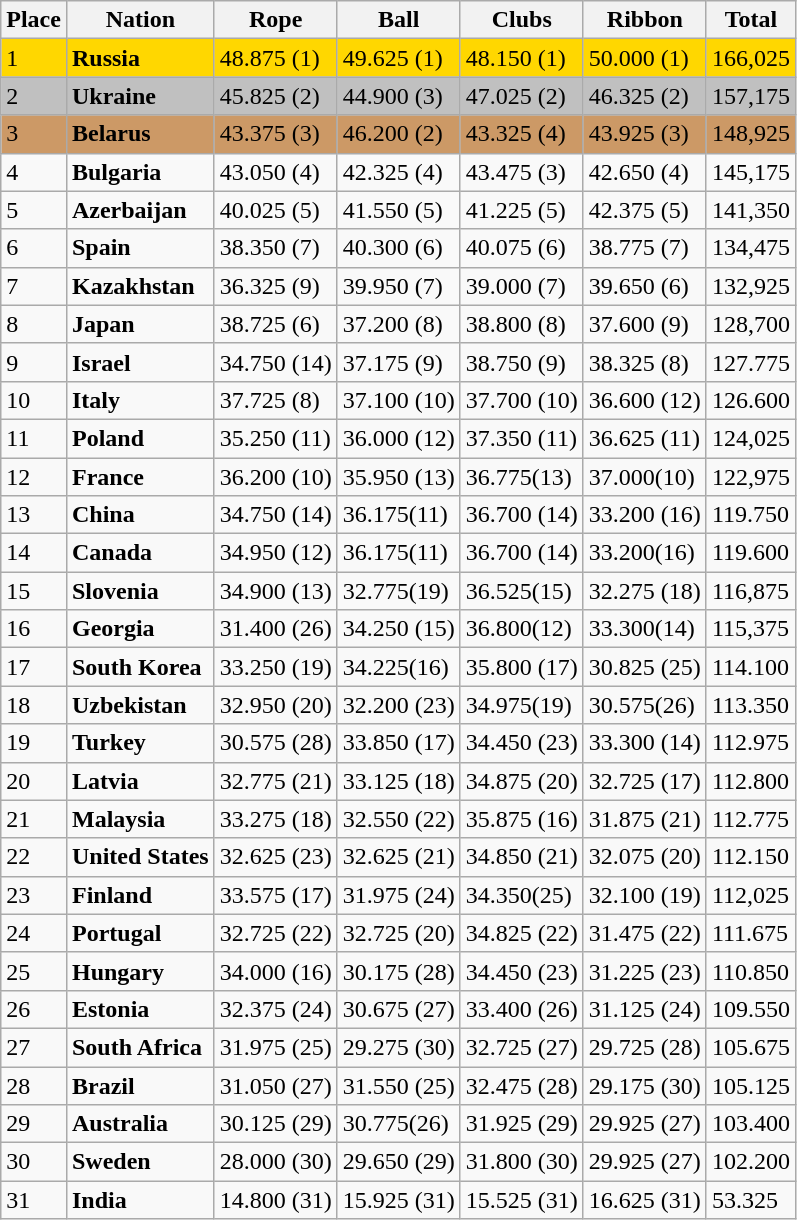<table class="wikitable">
<tr>
<th>Place</th>
<th>Nation</th>
<th>Rope</th>
<th>Ball</th>
<th>Clubs</th>
<th>Ribbon</th>
<th>Total</th>
</tr>
<tr bgcolor="gold">
<td>1</td>
<td> <strong>Russia</strong></td>
<td>48.875 (1)</td>
<td>49.625 (1)</td>
<td>48.150 (1)</td>
<td>50.000 (1)</td>
<td>166,025</td>
</tr>
<tr bgcolor="silver">
<td>2</td>
<td> <strong>Ukraine</strong></td>
<td>45.825 (2)</td>
<td>44.900 (3)</td>
<td>47.025 (2)</td>
<td>46.325 (2)</td>
<td>157,175</td>
</tr>
<tr bgcolor="cc9966">
<td>3</td>
<td> <strong>Belarus</strong></td>
<td>43.375 (3)</td>
<td>46.200 (2)</td>
<td>43.325 (4)</td>
<td>43.925 (3)</td>
<td>148,925</td>
</tr>
<tr>
<td>4</td>
<td> <strong>Bulgaria</strong></td>
<td>43.050 (4)</td>
<td>42.325 (4)</td>
<td>43.475 (3)</td>
<td>42.650 (4)</td>
<td>145,175</td>
</tr>
<tr>
<td>5</td>
<td> <strong>Azerbaijan</strong></td>
<td>40.025 (5)</td>
<td>41.550 (5)</td>
<td>41.225 (5)</td>
<td>42.375 (5)</td>
<td>141,350</td>
</tr>
<tr>
<td>6</td>
<td> <strong>Spain</strong></td>
<td>38.350 (7)</td>
<td>40.300 (6)</td>
<td>40.075 (6)</td>
<td>38.775 (7)</td>
<td>134,475</td>
</tr>
<tr>
<td>7</td>
<td> <strong>Kazakhstan</strong></td>
<td>36.325 (9)</td>
<td>39.950 (7)</td>
<td>39.000 (7)</td>
<td>39.650 (6)</td>
<td>132,925</td>
</tr>
<tr>
<td>8</td>
<td> <strong>Japan</strong></td>
<td>38.725 (6)</td>
<td>37.200 (8)</td>
<td>38.800 (8)</td>
<td>37.600 (9)</td>
<td>128,700</td>
</tr>
<tr>
<td>9</td>
<td> <strong>Israel</strong></td>
<td>34.750 (14)</td>
<td>37.175 (9)</td>
<td>38.750 (9)</td>
<td>38.325 (8)</td>
<td>127.775</td>
</tr>
<tr>
<td>10</td>
<td> <strong>Italy</strong></td>
<td>37.725 (8)</td>
<td>37.100 (10)</td>
<td>37.700 (10)</td>
<td>36.600 (12)</td>
<td>126.600</td>
</tr>
<tr>
<td>11</td>
<td><strong> Poland</strong></td>
<td>35.250 (11)</td>
<td>36.000 (12)</td>
<td>37.350 (11)</td>
<td>36.625 (11)</td>
<td>124,025</td>
</tr>
<tr>
<td>12</td>
<td><strong> France</strong></td>
<td>36.200 (10)</td>
<td>35.950 (13)</td>
<td>36.775(13)</td>
<td>37.000(10)</td>
<td>122,975</td>
</tr>
<tr>
<td>13</td>
<td><strong> China</strong></td>
<td>34.750 (14)</td>
<td>36.175(11)</td>
<td>36.700 (14)</td>
<td>33.200 (16)</td>
<td>119.750</td>
</tr>
<tr>
<td>14</td>
<td><strong> Canada</strong></td>
<td>34.950 (12)</td>
<td>36.175(11)</td>
<td>36.700 (14)</td>
<td>33.200(16)</td>
<td>119.600</td>
</tr>
<tr>
<td>15</td>
<td><strong> Slovenia</strong></td>
<td>34.900 (13)</td>
<td>32.775(19)</td>
<td>36.525(15)</td>
<td>32.275 (18)</td>
<td>116,875</td>
</tr>
<tr>
<td>16</td>
<td><strong> Georgia</strong></td>
<td>31.400 (26)</td>
<td>34.250 (15)</td>
<td>36.800(12)</td>
<td>33.300(14)</td>
<td>115,375</td>
</tr>
<tr>
<td>17</td>
<td><strong> South Korea</strong></td>
<td>33.250 (19)</td>
<td>34.225(16)</td>
<td>35.800 (17)</td>
<td>30.825 (25)</td>
<td>114.100</td>
</tr>
<tr>
<td>18</td>
<td><strong> Uzbekistan</strong></td>
<td>32.950 (20)</td>
<td>32.200 (23)</td>
<td>34.975(19)</td>
<td>30.575(26)</td>
<td>113.350</td>
</tr>
<tr>
<td>19</td>
<td><strong> Turkey</strong></td>
<td>30.575 (28)</td>
<td>33.850 (17)</td>
<td>34.450 (23)</td>
<td>33.300 (14)</td>
<td>112.975</td>
</tr>
<tr>
<td>20</td>
<td><strong> Latvia</strong></td>
<td>32.775 (21)</td>
<td>33.125 (18)</td>
<td>34.875 (20)</td>
<td>32.725 (17)</td>
<td>112.800</td>
</tr>
<tr>
<td>21</td>
<td><strong> Malaysia</strong></td>
<td>33.275 (18)</td>
<td>32.550 (22)</td>
<td>35.875 (16)</td>
<td>31.875 (21)</td>
<td>112.775</td>
</tr>
<tr>
<td>22</td>
<td><strong> United States</strong></td>
<td>32.625 (23)</td>
<td>32.625 (21)</td>
<td>34.850 (21)</td>
<td>32.075 (20)</td>
<td>112.150</td>
</tr>
<tr>
<td>23</td>
<td><strong> Finland</strong></td>
<td>33.575 (17)</td>
<td>31.975 (24)</td>
<td>34.350(25)</td>
<td>32.100 (19)</td>
<td>112,025</td>
</tr>
<tr>
<td>24</td>
<td><strong>  Portugal</strong></td>
<td>32.725 (22)</td>
<td>32.725 (20)</td>
<td>34.825 (22)</td>
<td>31.475 (22)</td>
<td>111.675</td>
</tr>
<tr>
<td>25</td>
<td><strong>  Hungary</strong></td>
<td>34.000 (16)</td>
<td>30.175 (28)</td>
<td>34.450 (23)</td>
<td>31.225 (23)</td>
<td>110.850</td>
</tr>
<tr>
<td>26</td>
<td><strong> Estonia</strong></td>
<td>32.375 (24)</td>
<td>30.675 (27)</td>
<td>33.400 (26)</td>
<td>31.125 (24)</td>
<td>109.550</td>
</tr>
<tr>
<td>27</td>
<td><strong> South Africa</strong></td>
<td>31.975 (25)</td>
<td>29.275 (30)</td>
<td>32.725 (27)</td>
<td>29.725 (28)</td>
<td>105.675</td>
</tr>
<tr>
<td>28</td>
<td><strong> Brazil</strong></td>
<td>31.050 (27)</td>
<td>31.550 (25)</td>
<td>32.475 (28)</td>
<td>29.175 (30)</td>
<td>105.125</td>
</tr>
<tr>
<td>29</td>
<td><strong> Australia</strong></td>
<td>30.125 (29)</td>
<td>30.775(26)</td>
<td>31.925 (29)</td>
<td>29.925 (27)</td>
<td>103.400</td>
</tr>
<tr>
<td>30</td>
<td><strong> Sweden</strong></td>
<td>28.000 (30)</td>
<td>29.650 (29)</td>
<td>31.800 (30)</td>
<td>29.925 (27)</td>
<td>102.200</td>
</tr>
<tr>
<td>31</td>
<td><strong> India</strong></td>
<td>14.800 (31)</td>
<td>15.925 (31)</td>
<td>15.525 (31)</td>
<td>16.625 (31)</td>
<td>53.325</td>
</tr>
</table>
